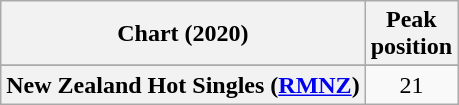<table class="wikitable sortable plainrowheaders" style="text-align:center">
<tr>
<th scope="col">Chart (2020)</th>
<th scope="col">Peak<br>position</th>
</tr>
<tr>
</tr>
<tr>
<th scope="row">New Zealand Hot Singles (<a href='#'>RMNZ</a>)</th>
<td>21</td>
</tr>
</table>
